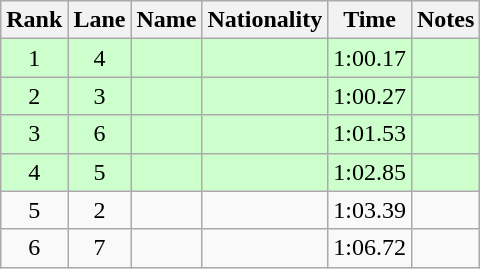<table class="wikitable sortable" style="text-align:center">
<tr>
<th>Rank</th>
<th>Lane</th>
<th>Name</th>
<th>Nationality</th>
<th>Time</th>
<th>Notes</th>
</tr>
<tr bgcolor=ccffcc>
<td>1</td>
<td>4</td>
<td align=left></td>
<td align=left></td>
<td>1:00.17</td>
<td><strong></strong></td>
</tr>
<tr bgcolor=ccffcc>
<td>2</td>
<td>3</td>
<td align=left></td>
<td align=left></td>
<td>1:00.27</td>
<td><strong></strong></td>
</tr>
<tr bgcolor=ccffcc>
<td>3</td>
<td>6</td>
<td align=left></td>
<td align=left></td>
<td>1:01.53</td>
<td><strong></strong></td>
</tr>
<tr bgcolor=ccffcc>
<td>4</td>
<td>5</td>
<td align=left></td>
<td align=left></td>
<td>1:02.85</td>
<td><strong></strong></td>
</tr>
<tr>
<td>5</td>
<td>2</td>
<td align=left></td>
<td align=left></td>
<td>1:03.39</td>
<td></td>
</tr>
<tr>
<td>6</td>
<td>7</td>
<td align=left></td>
<td align=left></td>
<td>1:06.72</td>
<td></td>
</tr>
</table>
